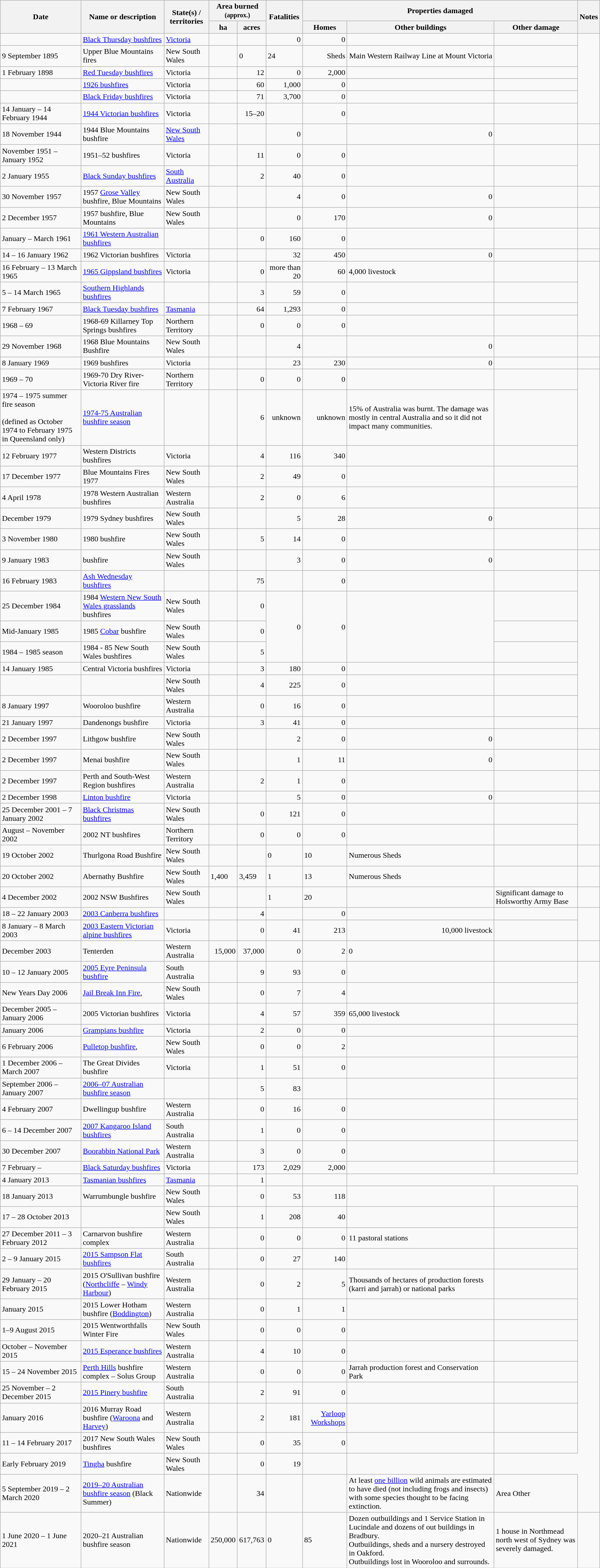<table class="wikitable sortable">
<tr>
<th rowspan=2 !data-sort-type="date">Date</th>
<th rowspan=2>Name or description</th>
<th rowspan=2>State(s) /<br>territories</th>
<th colspan=2>Area burned <br><small>(approx.)</small></th>
<th rowspan=2>Fatalities</th>
<th class="unsortable" colspan=3>Properties damaged</th>
<th rowspan=2 class="unsortable">Notes</th>
</tr>
<tr>
<th data-sort-type="number">ha</th>
<th data-sort-type="number">acres</th>
<th data-sort-type="number">Homes<br></th>
<th data-sort-type="number">Other buildings</th>
<th data-sort-type="number">Other damage</th>
</tr>
<tr>
<td data-sort-value="1851-02-06"></td>
<td><a href='#'>Black Thursday bushfires</a></td>
<td><a href='#'>Victoria</a></td>
<td></td>
<td align=right data-sort-value="12"></td>
<td align=right data-sort-value="0">0</td>
<td align=right data-sort-value="0">0</td>
<td></td>
<td></td>
</tr>
<tr>
<td data-sort-value="1895-09-09">9 September 1895</td>
<td>Upper Blue Mountains fires</td>
<td>New South Wales</td>
<td></td>
<td>0</td>
<td>24</td>
<td align=right data-sort-value="0">Sheds</td>
<td align=right data-sort-value="0">Main Western Railway Line at Mount Victoria</td>
<td></td>
</tr>
<tr>
<td data-sort-value="1898-02-01">1 February 1898</td>
<td><a href='#'>Red Tuesday bushfires</a></td>
<td>Victoria</td>
<td></td>
<td align=right data-sort-value="12">12</td>
<td align=right data-sort-value="0">0</td>
<td align=right data-sort-value="2000">2,000</td>
<td></td>
<td></td>
</tr>
<tr>
<td data-sort-value="1926-02-01"></td>
<td><a href='#'>1926 bushfires</a></td>
<td>Victoria</td>
<td></td>
<td align=right data-sort-value="60">60</td>
<td align=right data-sort-value="1000">1,000</td>
<td align=right data-sort-value="0">0</td>
<td></td>
<td></td>
</tr>
<tr>
<td data-sort-value="1938-12-01"></td>
<td><a href='#'>Black Friday bushfires</a></td>
<td>Victoria</td>
<td></td>
<td align=right data-sort-value="71">71</td>
<td align=right data-sort-value="3700">3,700</td>
<td align=right data-sort-value="0">0</td>
<td></td>
<td></td>
</tr>
<tr>
<td data-sort-value="1944-01-14">14 January – 14 February 1944</td>
<td><a href='#'>1944 Victorian bushfires</a></td>
<td>Victoria</td>
<td></td>
<td align=right data-sort-value="15">15–20</td>
<td align=right data-sort-value="500"></td>
<td align=right data-sort-value="0">0</td>
<td></td>
<td></td>
</tr>
<tr>
<td data-sort-value="1944-11-18">18 November 1944</td>
<td>1944 Blue Mountains bushfire</td>
<td><a href='#'>New South Wales</a></td>
<td></td>
<td></td>
<td align=right data-sort-value="0">0</td>
<td align=right data-sort-value="40"></td>
<td align=right data-sort-value="0">0</td>
<td></td>
<td></td>
</tr>
<tr>
<td data-sort-value="1951-11-01">November 1951 – January 1952</td>
<td>1951–52 bushfires</td>
<td>Victoria</td>
<td></td>
<td align=right data-sort-value="11">11</td>
<td align=right data-sort-value="0">0</td>
<td align=right data-sort-value="0">0</td>
<td></td>
<td></td>
</tr>
<tr>
<td data-sort-value="1955-01-02">2 January 1955</td>
<td><a href='#'>Black Sunday bushfires</a></td>
<td><a href='#'>South Australia</a></td>
<td></td>
<td align=right data-sort-value="2">2</td>
<td align=right data-sort-value="40">40</td>
<td align=right data-sort-value="0">0</td>
<td></td>
<td></td>
</tr>
<tr>
<td data-sort-value="1957-11-30">30 November 1957</td>
<td>1957 <a href='#'>Grose Valley</a> bushfire, Blue Mountains</td>
<td>New South Wales</td>
<td></td>
<td></td>
<td align=right data-sort-value="4">4</td>
<td align=right data-sort-value="0">0</td>
<td align=right data-sort-value="0">0</td>
<td></td>
<td></td>
</tr>
<tr>
<td data-sort-value="1957-12-02">2 December 1957</td>
<td>1957  bushfire, Blue Mountains</td>
<td>New South Wales</td>
<td></td>
<td></td>
<td align=right data-sort-value="0">0</td>
<td align=right data-sort-value="170">170</td>
<td align=right data-sort-value="0">0</td>
<td></td>
<td></td>
</tr>
<tr>
<td data-sort-value="1961-01-01">January – March 1961</td>
<td><a href='#'>1961 Western Australian bushfires</a></td>
<td></td>
<td></td>
<td align=right data-sort-value="0">0</td>
<td align=right data-sort-value="160">160</td>
<td align=right data-sort-value="0">0</td>
<td></td>
<td></td>
</tr>
<tr>
<td data-sort-value="1962-01-14">14 – 16 January 1962</td>
<td>1962 Victorian bushfires</td>
<td>Victoria</td>
<td></td>
<td></td>
<td align=right data-sort-value="32">32</td>
<td align=right data-sort-value="450">450</td>
<td align=right data-sort-value="0">0</td>
<td></td>
<td></td>
</tr>
<tr>
<td data-sort-value="1965-02-21">16 February – 13 March 1965</td>
<td><a href='#'>1965 Gippsland bushfires</a></td>
<td>Victoria</td>
<td></td>
<td align=right data-sort-value="0">0</td>
<td align=right data-sort-value="0">more than 20</td>
<td align=right data-sort-value="60">60</td>
<td>4,000 livestock</td>
<td></td>
</tr>
<tr>
<td data-sort-value="1965-03-05">5 – 14 March 1965</td>
<td><a href='#'>Southern Highlands bushfires</a></td>
<td></td>
<td></td>
<td align=right data-sort-value="3">3</td>
<td align=right data-sort-value="59">59</td>
<td align=right data-sort-value="0">0</td>
<td></td>
<td></td>
</tr>
<tr>
<td data-sort-value="1967-02-07">7 February 1967</td>
<td><a href='#'>Black Tuesday bushfires</a></td>
<td><a href='#'>Tasmania</a></td>
<td></td>
<td align=right data-sort-value="62">64</td>
<td align=right data-sort-value="1293">1,293</td>
<td align=right data-sort-value="0">0</td>
<td></td>
<td></td>
</tr>
<tr>
<td data-sort-value="1968-07-01">1968 – 69</td>
<td>1968-69 Killarney Top Springs bushfires</td>
<td>Northern Territory</td>
<td></td>
<td align=right data-sort-value="0">0</td>
<td align=right data-sort-value="0">0</td>
<td align=right data-sort-value="0">0</td>
<td></td>
<td></td>
</tr>
<tr>
<td data-sort-value="1968-11-29">29 November 1968</td>
<td>1968 Blue Mountains Bushfire</td>
<td>New South Wales</td>
<td></td>
<td></td>
<td align=right data-sort-value="4">4</td>
<td align=right data-sort-value="120"></td>
<td align=right data-sort-value="0">0</td>
<td></td>
<td></td>
</tr>
<tr>
<td data-sort-value="1969-01-08">8 January 1969</td>
<td>1969 bushfires</td>
<td>Victoria</td>
<td></td>
<td></td>
<td align=right data-sort-value="23">23</td>
<td align=right data-sort-value="230">230</td>
<td align=right data-sort-value="0">0</td>
<td></td>
<td></td>
</tr>
<tr>
<td data-sort-value="1969-07-01">1969 – 70</td>
<td>1969-70 Dry River-Victoria River fire</td>
<td>Northern Territory</td>
<td></td>
<td align=right data-sort-value="0">0</td>
<td align=right data-sort-value="0">0</td>
<td align=right data-sort-value="0">0</td>
<td></td>
<td></td>
</tr>
<tr>
<td data-sort-value="1974-09-01">1974 – 1975 summer fire season<br><br>(defined as October 1974 to February 1975 in Queensland only)</td>
<td><a href='#'>1974-75 Australian bushfire season</a></td>
<td></td>
<td></td>
<td align=right data-sort-value="3">6</td>
<td align=right data-sort-value="0">unknown</td>
<td align=right data-sort-value="0">unknown</td>
<td>15% of Australia was burnt. The damage was mostly in central Australia and so it did not impact many communities. </td>
<td></td>
</tr>
<tr>
<td data-sort-value="1977-02-12">12 February 1977</td>
<td>Western Districts bushfires</td>
<td>Victoria</td>
<td></td>
<td align=right data-sort-value="4">4</td>
<td align=right data-sort-value="116">116</td>
<td align=right data-sort-value="340">340</td>
<td></td>
<td></td>
</tr>
<tr>
<td data-sort-value="1977-12-17">17 December 1977</td>
<td>Blue Mountains Fires 1977</td>
<td>New South Wales</td>
<td></td>
<td align=right data-sort-value="2">2</td>
<td align=right data-sort-value="49">49</td>
<td align=right data-sort-value="0">0</td>
<td></td>
<td></td>
</tr>
<tr>
<td data-sort-value="1978-04-04">4 April 1978</td>
<td>1978 Western Australian bushfires</td>
<td>Western Australia</td>
<td></td>
<td align=right data-sort-value="2">2</td>
<td align=right data-sort-value="0">0</td>
<td align=right data-sort-value="6">6 </td>
<td></td>
<td></td>
</tr>
<tr>
<td data-sort-value="1979-12-01">December 1979</td>
<td>1979 Sydney bushfires</td>
<td>New South Wales</td>
<td></td>
<td></td>
<td align=right data-sort-value="5">5</td>
<td align=right data-sort-value="28">28</td>
<td align=right data-sort-value="0">0</td>
<td></td>
<td></td>
</tr>
<tr>
<td data-sort-value="1980-11-03">3 November 1980</td>
<td>1980  bushfire</td>
<td>New South Wales</td>
<td></td>
<td align=right data-sort-value="5">5</td>
<td align=right data-sort-value="14">14</td>
<td align=right data-sort-value="0">0</td>
<td></td>
<td></td>
</tr>
<tr>
<td data-sort-value="1983-01-09">9 January 1983</td>
<td> bushfire</td>
<td>New South Wales</td>
<td></td>
<td></td>
<td align=right data-sort-value="3">3</td>
<td align=right data-sort-value="0">0</td>
<td align=right data-sort-value="0">0</td>
<td></td>
<td></td>
</tr>
<tr>
<td data-sort-value="1983-02-16">16 February 1983</td>
<td><a href='#'>Ash Wednesday bushfires</a></td>
<td></td>
<td></td>
<td align=right data-sort-value="75">75</td>
<td align=right data-sort-value="2400"></td>
<td align=right data-sort-value="0">0</td>
<td></td>
<td></td>
</tr>
<tr>
<td data-sort-value="1984-12-25">25 December 1984</td>
<td>1984 <a href='#'>Western New South Wales grasslands</a> bushfires</td>
<td>New South Wales</td>
<td></td>
<td align=right data-sort-value="0">0</td>
<td rowspan=3 align=right data-sort-value="0">0</td>
<td rowspan=3 align=right data-sort-value="0">0</td>
<td rowspan=3></td>
<td></td>
</tr>
<tr>
<td data-sort-value="1985-01-10">Mid-January 1985</td>
<td>1985 <a href='#'>Cobar</a> bushfire</td>
<td>New South Wales</td>
<td></td>
<td align=right data-sort-value="0">0</td>
<td></td>
</tr>
<tr>
<td data-sort-value="1984-12-01">1984 – 1985 season</td>
<td>1984 - 85 New South Wales bushfires</td>
<td>New South Wales</td>
<td></td>
<td align=right data-sort-value="5">5</td>
<td></td>
</tr>
<tr>
<td data-sort-value="1985-01-14">14 January 1985</td>
<td>Central Victoria bushfires</td>
<td>Victoria</td>
<td></td>
<td align=right data-sort-value="3">3</td>
<td align=right data-sort-value="180">180</td>
<td align=right data-sort-value="0">0</td>
<td></td>
<td></td>
</tr>
<tr>
<td data-sort-value="1993-12-27"></td>
<td></td>
<td>New South Wales</td>
<td></td>
<td align=right data-sort-value="4">4</td>
<td align=right data-sort-value="225">225</td>
<td align=right data-sort-value="0">0</td>
<td></td>
<td></td>
</tr>
<tr>
<td data-sort-value="1997-01-08">8 January 1997</td>
<td>Wooroloo bushfire</td>
<td>Western Australia</td>
<td></td>
<td align=right data-sort-value="0">0</td>
<td align=right data-sort-value="16">16</td>
<td align=right data-sort-value="0">0</td>
<td></td>
<td></td>
</tr>
<tr>
<td data-sort-value="1997-01-21">21 January 1997</td>
<td>Dandenongs bushfire</td>
<td>Victoria</td>
<td></td>
<td align=right data-sort-value="3">3</td>
<td align=right data-sort-value="41">41</td>
<td align=right data-sort-value="0">0</td>
<td></td>
<td></td>
</tr>
<tr>
<td data-sort-value="1997-12-02">2 December 1997</td>
<td>Lithgow bushfire</td>
<td>New South Wales</td>
<td></td>
<td></td>
<td align=right data-sort-value="2">2</td>
<td align=right data-sort-value="0">0</td>
<td align=right data-sort-value="0">0</td>
<td></td>
<td></td>
</tr>
<tr>
<td data-sort-value="1997-12-02">2 December 1997</td>
<td>Menai bushfire</td>
<td>New South Wales</td>
<td></td>
<td></td>
<td align=right data-sort-value="1">1</td>
<td align=right data-sort-value="11">11</td>
<td align=right data-sort-value="0">0</td>
<td></td>
<td></td>
</tr>
<tr>
<td data-sort-value="1997-12-02">2 December 1997</td>
<td>Perth and South-West Region bushfires</td>
<td>Western Australia</td>
<td></td>
<td align=right data-sort-value="2">2</td>
<td align=right data-sort-value="1">1</td>
<td align=right data-sort-value="0">0</td>
<td></td>
<td></td>
</tr>
<tr>
<td data-sort-value="1998-12-02">2 December 1998</td>
<td><a href='#'>Linton bushfire</a></td>
<td>Victoria</td>
<td></td>
<td></td>
<td align=right data-sort-value="5">5</td>
<td align=right data-sort-value="0">0</td>
<td align=right data-sort-value="0">0</td>
<td></td>
<td></td>
</tr>
<tr>
<td data-sort-value="2001-12-25">25 December 2001 – 7 January 2002</td>
<td><a href='#'>Black Christmas bushfires</a></td>
<td>New South Wales</td>
<td></td>
<td align=right data-sort-value="0">0</td>
<td align=right data-sort-value="121">121</td>
<td align=right data-sort-value="0">0</td>
<td></td>
<td></td>
</tr>
<tr>
<td data-sort-value="2002-08-01">August – November 2002</td>
<td>2002 NT bushfires</td>
<td>Northern Territory</td>
<td></td>
<td align=right data-sort-value="0">0</td>
<td align=right data-sort-value="0">0</td>
<td align=right data-sort-value="0">0</td>
<td></td>
<td></td>
</tr>
<tr>
<td data-sort-value="2002-10-19">19 October 2002</td>
<td>Thurlgona Road Bushfire</td>
<td>New South Wales</td>
<td></td>
<td></td>
<td>0</td>
<td>10</td>
<td>Numerous Sheds</td>
<td></td>
<td></td>
</tr>
<tr>
<td data-sort-value="2002-10-20">20 October 2002</td>
<td>Abernathy Bushfire</td>
<td>New South Wales</td>
<td>1,400</td>
<td>3,459</td>
<td>1</td>
<td>13</td>
<td>Numerous Sheds</td>
<td></td>
<td></td>
</tr>
<tr>
<td data-sort-value="2002-12-04">4 December 2002</td>
<td>2002 NSW Bushfires</td>
<td>New South Wales</td>
<td></td>
<td></td>
<td>1</td>
<td>20</td>
<td></td>
<td>Significant damage to Holsworthy Army Base</td>
<td></td>
</tr>
<tr>
<td data-sort-value="2003-01-18">18 – 22 January 2003</td>
<td><a href='#'>2003 Canberra bushfires</a></td>
<td></td>
<td></td>
<td align=right data-sort-value="4">4</td>
<td align=right data-sort-value="500"></td>
<td align=right data-sort-value="0">0</td>
<td></td>
<td></td>
</tr>
<tr>
<td data-sort-value="2003-01-08">8 January – 8 March 2003</td>
<td><a href='#'>2003 Eastern Victorian alpine bushfires</a></td>
<td>Victoria</td>
<td></td>
<td align=right data-sort-value="0">0</td>
<td align=right data-sort-value="41">41</td>
<td align=right data-sort-value="213">213</td>
<td align=right data-sort-value="10000">10,000 livestock</td>
<td></td>
</tr>
<tr>
<td data-sort-value="2003-12-01">December 2003</td>
<td>Tenterden</td>
<td>Western Australia</td>
<td style="text-align:right;">15,000</td>
<td align=right data-sort-value="2">37,000</td>
<td align=right data-sort-value="0">0</td>
<td align=right data-sort-value="0">2</td>
<td>0</td>
<td></td>
<td></td>
</tr>
<tr>
<td data-sort-value="2005-01-10">10 – 12 January 2005</td>
<td><a href='#'>2005 Eyre Peninsula bushfire</a></td>
<td>South Australia</td>
<td></td>
<td align=right data-sort-value="9">9</td>
<td align=right data-sort-value="9">93</td>
<td align=right data-sort-value="0">0</td>
<td></td>
<td></td>
</tr>
<tr>
<td data-sort-value="2006-01-01">New Years Day 2006</td>
<td><a href='#'>Jail Break Inn Fire</a>, </td>
<td>New South Wales</td>
<td></td>
<td align=right data-sort-value="0">0</td>
<td align=right data-sort-value="7">7</td>
<td align=right data-sort-value="4">4</td>
<td></td>
<td></td>
</tr>
<tr>
<td data-sort-value="2005-12-01">December 2005 – January 2006</td>
<td>2005 Victorian bushfires</td>
<td>Victoria</td>
<td></td>
<td align=right data-sort-value="4">4</td>
<td align=right data-sort-value="57">57</td>
<td align=right data-sort-value="359">359</td>
<td>65,000 livestock </td>
<td></td>
</tr>
<tr>
<td data-sort-value="2006-01-01">January 2006</td>
<td><a href='#'>Grampians bushfire</a></td>
<td>Victoria</td>
<td></td>
<td align=right data-sort-value="2">2</td>
<td align=right data-sort-value="0">0</td>
<td align=right data-sort-value="0">0</td>
<td></td>
<td></td>
</tr>
<tr>
<td data-sort-value="2006-02-06">6 February 2006</td>
<td><a href='#'>Pulletop bushfire</a>, </td>
<td>New South Wales</td>
<td></td>
<td align=right data-sort-value="0">0</td>
<td align=right data-sort-value="0">0</td>
<td align=right data-sort-value="2">2</td>
<td></td>
<td></td>
</tr>
<tr>
<td data-sort-value="2006-12-01">1 December 2006 –  March 2007</td>
<td>The Great Divides bushfire</td>
<td>Victoria</td>
<td></td>
<td align=right data-sort-value="1">1</td>
<td align=right data-sort-value="51">51</td>
<td align=right data-sort-value="0">0</td>
<td></td>
<td></td>
</tr>
<tr>
<td data-sort-value="2006-09-01">September 2006 – January 2007</td>
<td><a href='#'>2006–07 Australian bushfire season</a></td>
<td></td>
<td></td>
<td align=right data-sort-value="5">5</td>
<td align=right data-sort-value="83">83</td>
<td align=right data-sort-value="20"></td>
<td></td>
<td></td>
</tr>
<tr>
<td data-sort-value="2007-02-04">4 February 2007</td>
<td>Dwellingup bushfire</td>
<td>Western Australia</td>
<td></td>
<td align=right data-sort-value="0">0</td>
<td align=right data-sort-value="16">16</td>
<td align=right data-sort-value="0">0</td>
<td></td>
<td></td>
</tr>
<tr>
<td data-sort-value="2007-12-06">6 – 14 December 2007</td>
<td><a href='#'>2007 Kangaroo Island bushfires</a></td>
<td>South Australia</td>
<td></td>
<td align=right data-sort-value="1">1</td>
<td align=right data-sort-value="0">0</td>
<td align=right data-sort-value="0">0</td>
<td></td>
<td></td>
</tr>
<tr>
<td data-sort-value="2007-12-30">30 December 2007</td>
<td><a href='#'>Boorabbin National Park</a></td>
<td>Western Australia</td>
<td></td>
<td align=right data-sort-value="3">3</td>
<td align=right data-sort-value="0">0</td>
<td align=right data-sort-value="0">0</td>
<td></td>
<td></td>
</tr>
<tr>
<td data-sort-value="2009-02-07">7 February – </td>
<td><a href='#'>Black Saturday bushfires</a></td>
<td>Victoria</td>
<td></td>
<td align=right data-sort-value="173">173</td>
<td align=right data-sort-value="2029">2,029</td>
<td align=right data-sort-value="2000">2,000</td>
<td></td>
<td></td>
</tr>
<tr>
<td data-sort-value="2013-01-04">4 January 2013</td>
<td><a href='#'>Tasmanian bushfires</a></td>
<td><a href='#'>Tasmania</a></td>
<td></td>
<td align=right data-sort-value="1">1</td>
<td></td>
<td></td>
</tr>
<tr>
<td data-sort-value="2013-01-18">18 January 2013</td>
<td>Warrumbungle bushfire</td>
<td>New South Wales</td>
<td></td>
<td align=right data-sort-value="0">0</td>
<td align=right data-sort-value="53">53</td>
<td align=right data-sort-value="118">118</td>
<td></td>
<td></td>
</tr>
<tr>
<td data-sort-value="2013-10-17">17 – 28 October 2013</td>
<td></td>
<td>New South Wales</td>
<td></td>
<td align=right data-sort-value="1">1</td>
<td align=right data-sort-value="208">208</td>
<td align=right data-sort-value="40">40</td>
<td></td>
<td></td>
</tr>
<tr>
<td data-sort-value="2011-12-27">27 December 2011 – 3 February 2012</td>
<td>Carnarvon bushfire complex</td>
<td>Western Australia</td>
<td></td>
<td align=right data-sort-value="0">0</td>
<td align=right data-sort-value="0">0</td>
<td align=right data-sort-value="0">0</td>
<td>11 pastoral stations<br></td>
<td></td>
</tr>
<tr>
<td data-sort-value="2015-01-02">2 – 9 January 2015</td>
<td><a href='#'>2015 Sampson Flat bushfires</a></td>
<td>South Australia</td>
<td></td>
<td align=right data-sort-value="0">0</td>
<td align=right data-sort-value="27">27</td>
<td align=right data-sort-value="140">140</td>
<td></td>
<td></td>
</tr>
<tr>
<td data-sort-value="2015-01-29">29 January – 20 February 2015</td>
<td>2015 O'Sullivan bushfire (<a href='#'>Northcliffe</a> – <a href='#'>Windy Harbour</a>)</td>
<td>Western Australia</td>
<td></td>
<td align=right data-sort-value="0">0</td>
<td align=right data-sort-value="2">2</td>
<td align=right data-sort-value="5">5</td>
<td>Thousands of hectares of production forests (karri and jarrah) or national parks</td>
<td></td>
</tr>
<tr>
<td data-sort-value="2015-01-01">January 2015</td>
<td>2015 Lower Hotham bushfire (<a href='#'>Boddington</a>)</td>
<td>Western Australia</td>
<td></td>
<td align=right data-sort-value="0">0</td>
<td align=right data-sort-value="1">1</td>
<td align=right data-sort-value="1">1</td>
<td></td>
<td></td>
</tr>
<tr>
<td data-sort-value="2015-8-1">1–9 August 2015</td>
<td>2015 Wentworthfalls Winter Fire</td>
<td>New South Wales</td>
<td></td>
<td align=right data-sort-value="0">0</td>
<td align=right data-sort-value="0">0</td>
<td align=right data-sort-value="0">0</td>
<td></td>
<td></td>
</tr>
<tr>
<td data-sort-value="2015-10-01">October – November 2015</td>
<td><a href='#'>2015 Esperance bushfires</a></td>
<td>Western Australia</td>
<td></td>
<td align=right data-sort-value="4">4</td>
<td align=right data-sort-value="10">10</td>
<td align=right data-sort-value="0">0</td>
<td></td>
<td></td>
</tr>
<tr>
<td data-sort-value="2015-11-15">15 – 24 November 2015</td>
<td><a href='#'>Perth Hills</a> bushfire complex – Solus Group</td>
<td>Western Australia</td>
<td></td>
<td align=right data-sort-value="0">0</td>
<td align=right data-sort-value="0">0</td>
<td align=right data-sort-value="0">0</td>
<td>Jarrah production forest and Conservation Park</td>
<td></td>
</tr>
<tr>
<td data-sort-value="2015-11-25">25 November – 2 December 2015</td>
<td><a href='#'>2015 Pinery bushfire</a></td>
<td>South Australia</td>
<td></td>
<td align=right data-sort-value="2">2</td>
<td align=right data-sort-value="91">91</td>
<td align=right data-sort-value="0">0</td>
<td></td>
<td></td>
</tr>
<tr>
<td data-sort-value="2016-01-01">January 2016</td>
<td>2016 Murray Road bushfire (<a href='#'>Waroona</a> and <a href='#'>Harvey</a>)</td>
<td>Western Australia</td>
<td></td>
<td align=right data-sort-value="2">2</td>
<td align=right data-sort-value="181">181</td>
<td align=right data-sort-value="1"><a href='#'>Yarloop Workshops</a></td>
<td></td>
<td></td>
</tr>
<tr>
<td data-sort-value="2017-02-11">11 – 14 February 2017</td>
<td>2017 New South Wales bushfires</td>
<td>New South Wales</td>
<td></td>
<td align=right data-sort-value="0">0</td>
<td align=right data-sort-value="35">35</td>
<td align=right data-sort-value="0">0</td>
<td></td>
<td></td>
</tr>
<tr>
<td data-sort-value="2019-02-01">Early February 2019</td>
<td><a href='#'>Tingha</a> bushfire</td>
<td>New South Wales</td>
<td></td>
<td align=right data-sort-value="0">0</td>
<td align=right data-sort-value="8">19</td>
<td></td>
<td></td>
</tr>
<tr>
<td data-sort-value="2019-09-05">5 September 2019 – 2 March 2020</td>
<td><a href='#'>2019–20 Australian bushfire season</a> (Black Summer)</td>
<td>Nationwide</td>
<td></td>
<td align=right data-sort-value="0">34</td>
<td align=right data-sort-value="2600"></td>
<td align=right data-sort-value="6000"></td>
<td>At least <a href='#'>one billion</a> wild animals are estimated to have died (not including frogs and insects) with some species thought to be facing extinction.</td>
<td>Area Other</td>
</tr>
<tr>
<td data-sort-value="2020-06-01">1 June 2020 – 1 June 2021</td>
<td>2020–21 Australian bushfire season</td>
<td>Nationwide</td>
<td>250,000</td>
<td>617,763</td>
<td>0</td>
<td>85</td>
<td>Dozen outbuildings and 1 Service Station in Lucindale and dozens of out buildings in Bradbury.<br>Outbuildings, sheds and a nursery destroyed in Oakford.<br>Outbuildings lost in Wooroloo and surrounds.</td>
<td>1 house in Northmead north west of Sydney was severely damaged.</td>
<td></td>
</tr>
</table>
